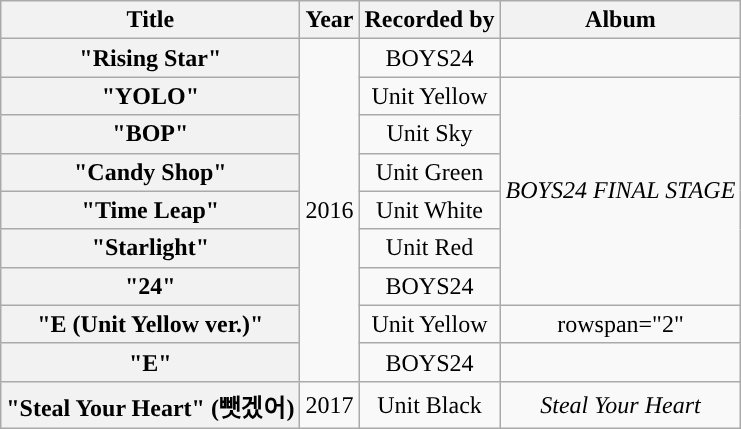<table class="wikitable plainrowheaders" style="text-align:center;" border="1">
<tr>
<th scope="col">Title</th>
<th scope="col">Year</th>
<th scope="col">Recorded by</th>
<th scope="col">Album</th>
</tr>
<tr>
<th scope="row">"Rising Star"</th>
<td rowspan="9">2016</td>
<td>BOYS24</td>
<td></td>
</tr>
<tr>
<th scope="row">"YOLO"</th>
<td>Unit Yellow</td>
<td rowspan="6"><em>BOYS24 FINAL STAGE</em></td>
</tr>
<tr>
<th scope="row">"BOP"</th>
<td>Unit Sky</td>
</tr>
<tr>
<th scope="row">"Candy Shop"</th>
<td>Unit Green</td>
</tr>
<tr>
<th scope="row">"Time Leap"</th>
<td>Unit White</td>
</tr>
<tr>
<th scope="row">"Starlight"</th>
<td>Unit Red</td>
</tr>
<tr>
<th scope="row">"24"</th>
<td>BOYS24</td>
</tr>
<tr>
<th scope="row">"E (Unit Yellow ver.)"</th>
<td>Unit Yellow</td>
<td>rowspan="2" </td>
</tr>
<tr>
<th scope="row">"E"</th>
<td>BOYS24</td>
</tr>
<tr>
<th scope="row">"Steal Your Heart" (뺏겠어)</th>
<td>2017</td>
<td>Unit Black</td>
<td><em>Steal Your Heart</em></td>
</tr>
</table>
